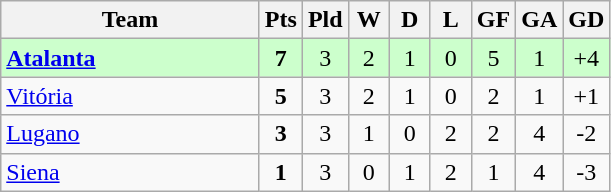<table class=wikitable style="text-align:center">
<tr>
<th width=165>Team</th>
<th width=20>Pts</th>
<th width=20>Pld</th>
<th width=20>W</th>
<th width=20>D</th>
<th width=20>L</th>
<th width=20>GF</th>
<th width=20>GA</th>
<th width=20>GD</th>
</tr>
<tr style="background:#ccffcc">
<td style="text-align:left"><strong> <a href='#'>Atalanta</a></strong></td>
<td><strong>7</strong></td>
<td>3</td>
<td>2</td>
<td>1</td>
<td>0</td>
<td>5</td>
<td>1</td>
<td>+4</td>
</tr>
<tr>
<td style="text-align:left"> <a href='#'>Vitória</a></td>
<td><strong>5</strong></td>
<td>3</td>
<td>2</td>
<td>1</td>
<td>0</td>
<td>2</td>
<td>1</td>
<td>+1</td>
</tr>
<tr>
<td style="text-align:left"> <a href='#'>Lugano</a></td>
<td><strong>3</strong></td>
<td>3</td>
<td>1</td>
<td>0</td>
<td>2</td>
<td>2</td>
<td>4</td>
<td>-2</td>
</tr>
<tr>
<td style="text-align:left"> <a href='#'>Siena</a></td>
<td><strong>1</strong></td>
<td>3</td>
<td>0</td>
<td>1</td>
<td>2</td>
<td>1</td>
<td>4</td>
<td>-3</td>
</tr>
</table>
